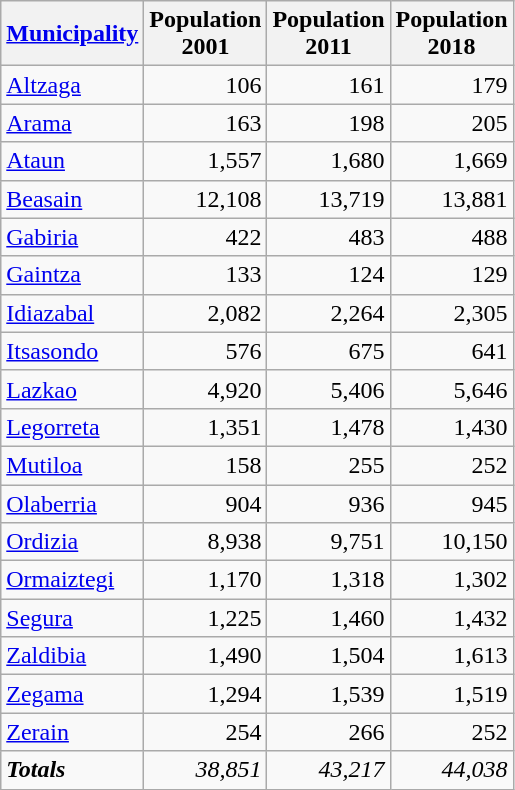<table class=wikitable>
<tr>
<th><a href='#'>Municipality</a></th>
<th>Population<br>2001</th>
<th>Population<br>2011</th>
<th>Population<br>2018</th>
</tr>
<tr>
<td align="left"><a href='#'>Altzaga</a></td>
<td align="right">106</td>
<td align="right">161</td>
<td align="right">179</td>
</tr>
<tr>
<td align="left"><a href='#'>Arama</a></td>
<td align="right">163</td>
<td align="right">198</td>
<td align="right">205</td>
</tr>
<tr>
<td align="left"><a href='#'>Ataun</a></td>
<td align="right">1,557</td>
<td align="right">1,680</td>
<td align="right">1,669</td>
</tr>
<tr>
<td align="left"><a href='#'>Beasain</a></td>
<td align="right">12,108</td>
<td align="right">13,719</td>
<td align="right">13,881</td>
</tr>
<tr>
<td align="left"><a href='#'>Gabiria</a></td>
<td align="right">422</td>
<td align="right">483</td>
<td align="right">488</td>
</tr>
<tr>
<td align="left"><a href='#'>Gaintza</a></td>
<td align="right">133</td>
<td align="right">124</td>
<td align="right">129</td>
</tr>
<tr>
<td align="left"><a href='#'>Idiazabal</a></td>
<td align="right">2,082</td>
<td align="right">2,264</td>
<td align="right">2,305</td>
</tr>
<tr>
<td align="left"><a href='#'>Itsasondo</a></td>
<td align="right">576</td>
<td align="right">675</td>
<td align="right">641</td>
</tr>
<tr>
<td align="left"><a href='#'>Lazkao</a></td>
<td align="right">4,920</td>
<td align="right">5,406</td>
<td align="right">5,646</td>
</tr>
<tr>
<td align="left"><a href='#'>Legorreta</a></td>
<td align="right">1,351</td>
<td align="right">1,478</td>
<td align="right">1,430</td>
</tr>
<tr>
<td align="left"><a href='#'>Mutiloa</a></td>
<td align="right">158</td>
<td align="right">255</td>
<td align="right">252</td>
</tr>
<tr>
<td align="left"><a href='#'>Olaberria</a></td>
<td align="right">904</td>
<td align="right">936</td>
<td align="right">945</td>
</tr>
<tr>
<td align="left"><a href='#'>Ordizia</a></td>
<td align="right">8,938</td>
<td align="right">9,751</td>
<td align="right">10,150</td>
</tr>
<tr>
<td align="left"><a href='#'>Ormaiztegi</a></td>
<td align="right">1,170</td>
<td align="right">1,318</td>
<td align="right">1,302</td>
</tr>
<tr>
<td align="left"><a href='#'>Segura</a></td>
<td align="right">1,225</td>
<td align="right">1,460</td>
<td align="right">1,432</td>
</tr>
<tr>
<td align="left"><a href='#'>Zaldibia</a></td>
<td align="right">1,490</td>
<td align="right">1,504</td>
<td align="right">1,613</td>
</tr>
<tr>
<td align="left"><a href='#'>Zegama</a></td>
<td align="right">1,294</td>
<td align="right">1,539</td>
<td align="right">1,519</td>
</tr>
<tr>
<td align="left"><a href='#'>Zerain</a></td>
<td align="right">254</td>
<td align="right">266</td>
<td align="right">252</td>
</tr>
<tr>
<td align="left"><strong><em>Totals</em></strong></td>
<td align="right"><em>38,851</em></td>
<td align="right"><em>43,217</em></td>
<td align="right"><em>44,038</em></td>
</tr>
</table>
